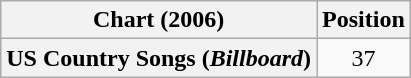<table class="wikitable plainrowheaders" style="text-align:center">
<tr>
<th scope="col">Chart (2006)</th>
<th scope="col">Position</th>
</tr>
<tr>
<th scope="row">US Country Songs (<em>Billboard</em>)</th>
<td style="text-align:center;">37</td>
</tr>
</table>
